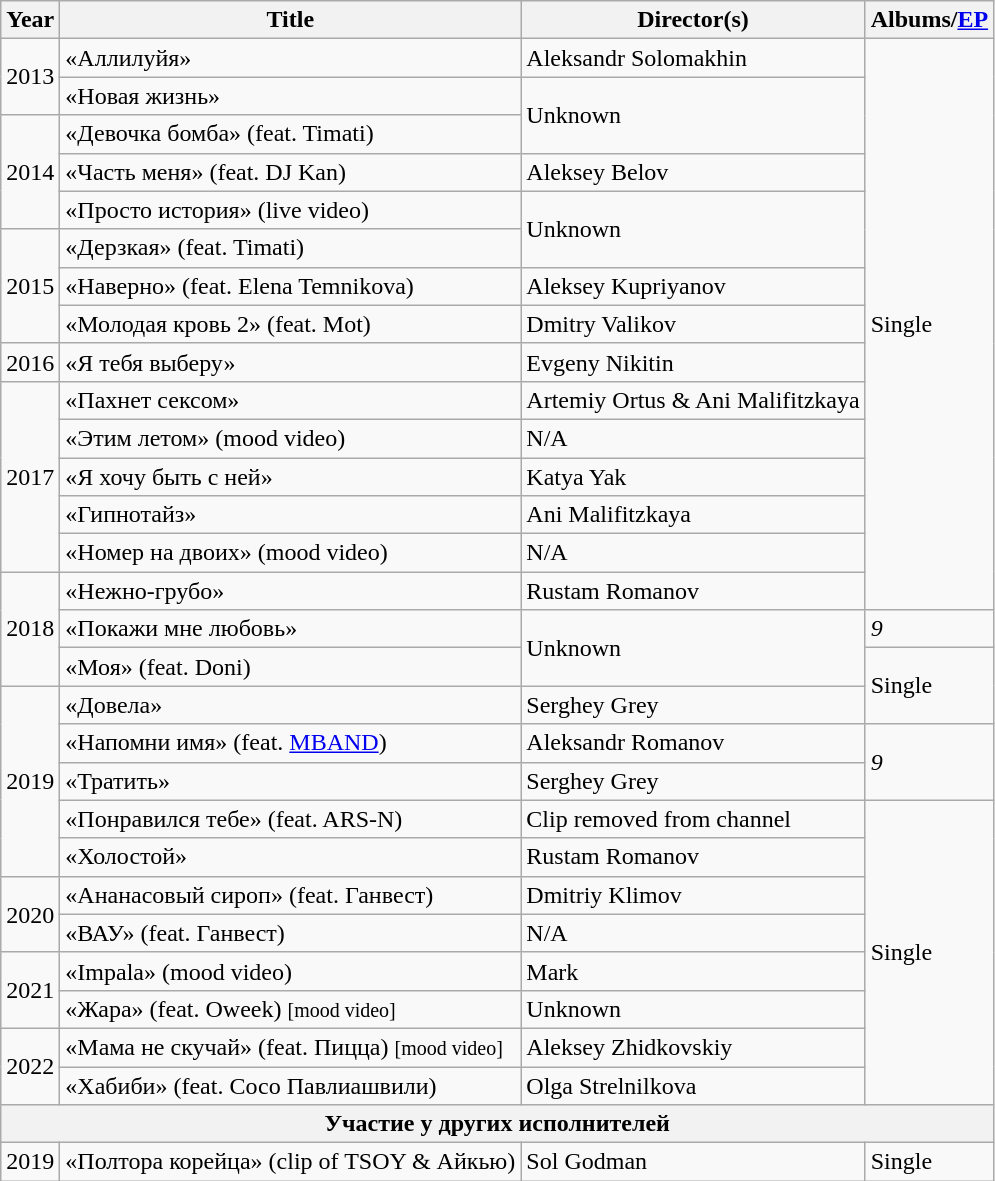<table class="wikitable">
<tr>
<th>Year</th>
<th>Title</th>
<th>Director(s)</th>
<th>Albums/<a href='#'>EP</a></th>
</tr>
<tr>
<td rowspan="2">2013</td>
<td>«Аллилуйя»</td>
<td>Aleksandr Solomakhin</td>
<td rowspan="15">Single</td>
</tr>
<tr>
<td>«Новая жизнь»</td>
<td rowspan="2">Unknown</td>
</tr>
<tr>
<td rowspan="3">2014</td>
<td>«Девочка бомба» (feat. Timati)</td>
</tr>
<tr>
<td>«Часть меня» (feat. DJ Kan)</td>
<td>Aleksey Belov</td>
</tr>
<tr>
<td>«Просто история» (live video)</td>
<td rowspan="2">Unknown</td>
</tr>
<tr>
<td rowspan="3">2015</td>
<td>«Дерзкая» (feat. Timati)</td>
</tr>
<tr>
<td>«Наверно» (feat. Elena Temnikova)</td>
<td>Aleksey Kupriyanov</td>
</tr>
<tr>
<td>«Молодая кровь 2» (feat. Mot)</td>
<td>Dmitry Valikov</td>
</tr>
<tr>
<td>2016</td>
<td>«Я тебя выберу»</td>
<td>Evgeny Nikitin</td>
</tr>
<tr>
<td rowspan="5">2017</td>
<td>«Пахнет сексом»</td>
<td>Artemiy Ortus & Ani Malifitzkaya</td>
</tr>
<tr>
<td>«Этим летом» (mood video)</td>
<td>N/A</td>
</tr>
<tr>
<td>«Я хочу быть с ней»</td>
<td>Katya Yak</td>
</tr>
<tr>
<td>«Гипнотайз»</td>
<td>Ani Malifitzkaya</td>
</tr>
<tr>
<td>«Номер на двоих» (mood video)</td>
<td>N/A</td>
</tr>
<tr>
<td rowspan="3">2018</td>
<td>«Нежно-грубо»</td>
<td>Rustam Romanov</td>
</tr>
<tr>
<td>«Покажи мне любовь»</td>
<td rowspan="2">Unknown</td>
<td><em>9</em></td>
</tr>
<tr>
<td>«Моя» (feat. Doni)</td>
<td rowspan="2">Single</td>
</tr>
<tr>
<td rowspan="5">2019</td>
<td>«Довела»</td>
<td>Serghey Grey</td>
</tr>
<tr>
<td>«Напомни имя» (feat. <a href='#'>MBAND</a>)</td>
<td>Aleksandr Romanov</td>
<td rowspan="2"><em>9</em></td>
</tr>
<tr>
<td>«Тратить»</td>
<td>Serghey Grey</td>
</tr>
<tr>
<td>«Понравился тебе» (feat. ARS-N)</td>
<td>Clip removed from channel</td>
<td rowspan="8">Single</td>
</tr>
<tr>
<td>«Холостой»</td>
<td>Rustam Romanov</td>
</tr>
<tr>
<td rowspan="2">2020</td>
<td>«Ананасовый сироп» (feat. Ганвест)</td>
<td>Dmitriy Klimov</td>
</tr>
<tr>
<td>«ВАУ» (feat. Ганвест)</td>
<td>N/A</td>
</tr>
<tr>
<td rowspan="2">2021</td>
<td>«Impala» (mood video)</td>
<td>Mark</td>
</tr>
<tr>
<td>«Жара» (feat. Oweek) <small>[mood video]</small></td>
<td>Unknown</td>
</tr>
<tr>
<td rowspan="2">2022</td>
<td>«Мама не скучай» (feat. Пицца) <small>[mood video]</small></td>
<td>Aleksey Zhidkovskiy</td>
</tr>
<tr>
<td>«Хабиби» (feat. Сосо Павлиашвили)</td>
<td>Olga Strelnilkova</td>
</tr>
<tr>
<th colspan="4">Участие у других исполнителей</th>
</tr>
<tr>
<td>2019</td>
<td>«Полтора корейца» (clip of TSOY & Айкью)</td>
<td>Sol Godman</td>
<td>Single</td>
</tr>
</table>
